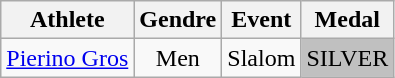<table class="wikitable" style="width:; font-size:100%; text-align:center;">
<tr>
<th>Athlete</th>
<th>Gendre</th>
<th>Event</th>
<th>Medal</th>
</tr>
<tr>
<td align=left><a href='#'>Pierino Gros</a></td>
<td>Men</td>
<td>Slalom</td>
<td bgcolor=silver>SILVER</td>
</tr>
</table>
